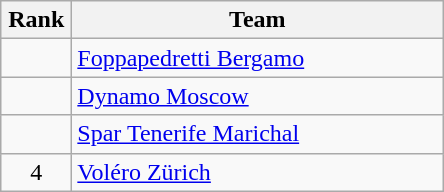<table class="wikitable" style="text-align: center;">
<tr>
<th width=40>Rank</th>
<th width=240>Team</th>
</tr>
<tr align=center>
<td></td>
<td style="text-align:left;"> <a href='#'>Foppapedretti Bergamo</a></td>
</tr>
<tr align=center>
<td></td>
<td style="text-align:left;"> <a href='#'>Dynamo Moscow</a></td>
</tr>
<tr align=center>
<td></td>
<td style="text-align:left;"> <a href='#'>Spar Tenerife Marichal</a></td>
</tr>
<tr align=center>
<td>4</td>
<td style="text-align:left;"> <a href='#'>Voléro Zürich</a></td>
</tr>
</table>
